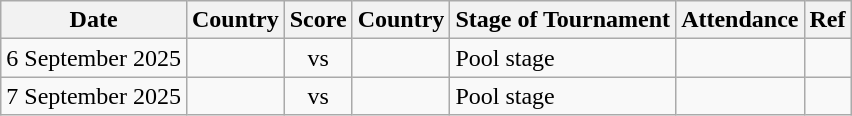<table class="wikitable">
<tr>
<th scope=col>Date</th>
<th scope=col>Country</th>
<th scope=col>Score</th>
<th scope=col>Country</th>
<th scope=col>Stage of Tournament</th>
<th scope=col>Attendance</th>
<th scope=col>Ref</th>
</tr>
<tr>
<td>6 September 2025</td>
<td align="right"></td>
<td align="center">vs</td>
<td></td>
<td>Pool stage</td>
<td></td>
<td></td>
</tr>
<tr>
<td>7 September 2025</td>
<td align="right"></td>
<td align="center">vs</td>
<td></td>
<td>Pool stage</td>
<td></td>
<td></td>
</tr>
</table>
